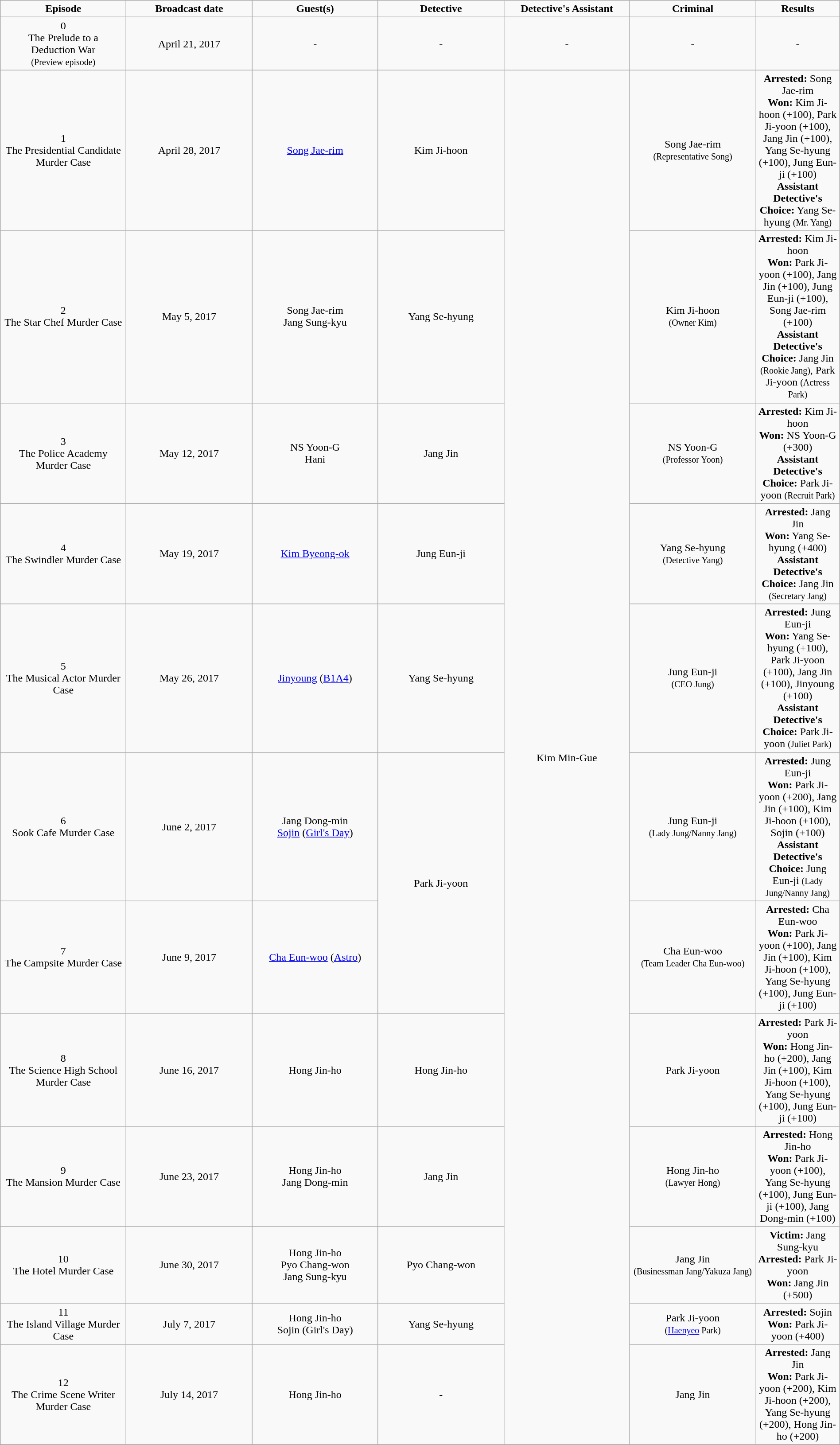<table class=wikitable width=100% style=text-align:center>
<tr>
<td width='15%'><strong>Episode</strong></td>
<td width='15%'><strong>Broadcast date</strong></td>
<td width='15%'><strong>Guest(s)</strong></td>
<td width='15%'><strong>Detective</strong></td>
<td width='15%'><strong>Detective's Assistant</strong></td>
<td width='15%'><strong>Criminal</strong></td>
<td width='40%'><strong>Results</strong></td>
</tr>
<tr>
<td>0 <br> The Prelude to a<br>Deduction War <br> <small>(Preview episode)</small></td>
<td>April 21, 2017</td>
<td>-</td>
<td>-</td>
<td>-</td>
<td>-</td>
<td>-</td>
</tr>
<tr>
<td>1 <br>The Presidential Candidate Murder Case</td>
<td>April 28, 2017</td>
<td><a href='#'>Song Jae-rim</a></td>
<td>Kim Ji-hoon</td>
<td rowspan=12>Kim Min-Gue</td>
<td> Song Jae-rim<br><small>(Representative Song)</small></td>
<td> <strong>Arrested:</strong> Song Jae-rim <br> <strong>Won:</strong> Kim Ji-hoon (+100), Park Ji-yoon (+100), Jang Jin (+100), Yang Se-hyung (+100), Jung Eun-ji (+100) <br> <strong>Assistant Detective's Choice:</strong> Yang Se-hyung <small>(Mr. Yang)</small></td>
</tr>
<tr>
<td>2 <br>The Star Chef Murder Case</td>
<td>May 5, 2017</td>
<td>Song Jae-rim<br>Jang Sung-kyu</td>
<td>Yang Se-hyung</td>
<td> Kim Ji-hoon<br><small>(Owner Kim)</small></td>
<td> <strong>Arrested:</strong> Kim Ji-hoon <br> <strong>Won:</strong> Park Ji-yoon (+100), Jang Jin (+100), Jung Eun-ji (+100), Song Jae-rim (+100) <br> <strong>Assistant Detective's Choice:</strong> Jang Jin <small>(Rookie Jang)</small>, Park Ji-yoon <small>(Actress Park)</small></td>
</tr>
<tr>
<td>3 <br>The Police Academy Murder Case</td>
<td>May 12, 2017</td>
<td>NS Yoon-G<br>Hani</td>
<td>Jang Jin</td>
<td> NS Yoon-G<br><small>(Professor Yoon)</small></td>
<td> <strong>Arrested:</strong> Kim Ji-hoon <br> <strong>Won:</strong> NS Yoon-G (+300) <br> <strong>Assistant Detective's Choice:</strong> Park Ji-yoon <small>(Recruit Park)</small></td>
</tr>
<tr>
<td>4 <br>The Swindler Murder Case</td>
<td>May 19, 2017</td>
<td><a href='#'>Kim Byeong-ok</a></td>
<td>Jung Eun-ji</td>
<td> Yang Se-hyung<br><small>(Detective Yang)</small></td>
<td> <strong>Arrested:</strong> Jang Jin <br> <strong>Won:</strong> Yang Se-hyung (+400) <br> <strong>Assistant Detective's Choice:</strong> Jang Jin <small>(Secretary Jang)</small></td>
</tr>
<tr>
<td>5 <br>The Musical Actor Murder Case</td>
<td>May 26, 2017</td>
<td><a href='#'>Jinyoung</a> (<a href='#'>B1A4</a>)</td>
<td>Yang Se-hyung</td>
<td> Jung Eun-ji<br><small>(CEO Jung)</small></td>
<td> <strong>Arrested:</strong> Jung Eun-ji <br> <strong>Won:</strong> Yang Se-hyung (+100), Park Ji-yoon (+100), Jang Jin (+100), Jinyoung (+100) <br> <strong>Assistant Detective's Choice:</strong> Park Ji-yoon <small>(Juliet Park)</small></td>
</tr>
<tr>
<td>6 <br>Sook Cafe Murder Case</td>
<td>June 2, 2017</td>
<td>Jang Dong-min<br><a href='#'>Sojin</a> (<a href='#'>Girl's Day</a>)</td>
<td rowspan=2>Park Ji-yoon</td>
<td> Jung Eun-ji<br><small>(Lady Jung/Nanny Jang)</small> </td>
<td> <strong>Arrested:</strong> Jung Eun-ji <br> <strong>Won:</strong> Park Ji-yoon (+200), Jang Jin (+100), Kim Ji-hoon (+100), Sojin (+100) <br> <strong>Assistant Detective's Choice:</strong> Jung Eun-ji <small>(Lady Jung/Nanny Jang)</small></td>
</tr>
<tr>
<td>7 <br>The Campsite Murder Case</td>
<td>June 9, 2017</td>
<td><a href='#'>Cha Eun-woo</a> (<a href='#'>Astro</a>)</td>
<td> Cha Eun-woo<br><small>(Team Leader Cha Eun-woo)</small> </td>
<td> <strong>Arrested:</strong> Cha Eun-woo <br> <strong>Won:</strong> Park Ji-yoon (+100), Jang Jin (+100), Kim Ji-hoon (+100), Yang Se-hyung (+100), Jung Eun-ji (+100)</td>
</tr>
<tr>
<td>8 <br>The Science High School Murder Case</td>
<td>June 16, 2017</td>
<td>Hong Jin-ho</td>
<td>Hong Jin-ho</td>
<td> Park Ji-yoon</td>
<td> <strong>Arrested:</strong> Park Ji-yoon <br> <strong>Won:</strong> Hong Jin-ho (+200), Jang Jin (+100), Kim Ji-hoon (+100), Yang Se-hyung (+100), Jung Eun-ji (+100)</td>
</tr>
<tr>
<td>9 <br>The Mansion Murder Case</td>
<td>June 23, 2017</td>
<td>Hong Jin-ho<br>Jang Dong-min</td>
<td>Jang Jin</td>
<td> Hong Jin-ho<br><small>(Lawyer Hong)</small></td>
<td> <strong>Arrested:</strong> Hong Jin-ho <br> <strong>Won:</strong> Park Ji-yoon (+100), Yang Se-hyung (+100), Jung Eun-ji (+100), Jang Dong-min (+100)</td>
</tr>
<tr>
<td>10 <br>The Hotel Murder Case</td>
<td>June 30, 2017</td>
<td>Hong Jin-ho<br>Pyo Chang-won<br>Jang Sung-kyu</td>
<td>Pyo Chang-won</td>
<td> Jang Jin <br><small>(Businessman Jang/Yakuza Jang)</small></td>
<td> <strong>Victim:</strong> Jang Sung-kyu <br> <strong>Arrested:</strong> Park Ji-yoon <br> <strong>Won:</strong> Jang Jin (+500)</td>
</tr>
<tr>
<td>11 <br>The Island Village Murder Case</td>
<td>July 7, 2017</td>
<td>Hong Jin-ho<br>Sojin (Girl's Day)</td>
<td>Yang Se-hyung</td>
<td> Park Ji-yoon <br><small>(<a href='#'>Haenyeo</a> Park)</small></td>
<td> <strong>Arrested:</strong> Sojin <br> <strong>Won:</strong> Park Ji-yoon (+400)</td>
</tr>
<tr>
<td>12 <br>The Crime Scene Writer Murder Case</td>
<td>July 14, 2017</td>
<td>Hong Jin-ho</td>
<td>-</td>
<td> Jang Jin</td>
<td> <strong>Arrested:</strong> Jang Jin <br> <strong>Won:</strong> Park Ji-yoon (+200), Kim Ji-hoon (+200), Yang Se-hyung (+200), Hong Jin-ho (+200)</td>
</tr>
<tr>
</tr>
</table>
